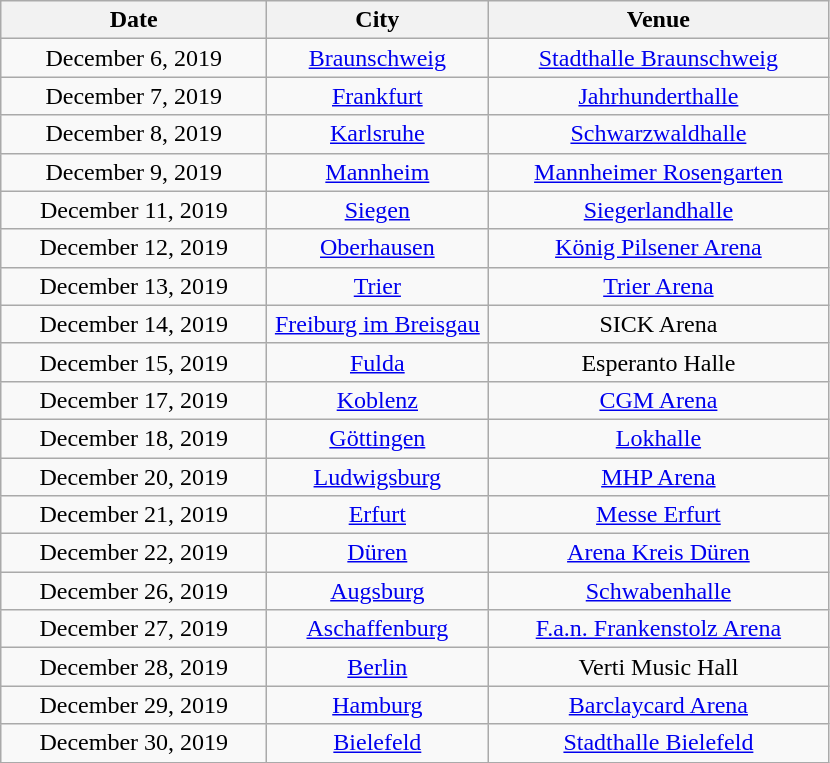<table class="wikitable" style="text-align:center;">
<tr>
<th width="170">Date</th>
<th width="140">City</th>
<th width="220">Venue</th>
</tr>
<tr>
<td>December 6, 2019</td>
<td><a href='#'>Braunschweig</a></td>
<td><a href='#'>Stadthalle Braunschweig</a></td>
</tr>
<tr>
<td>December 7, 2019</td>
<td><a href='#'>Frankfurt</a></td>
<td><a href='#'>Jahrhunderthalle</a></td>
</tr>
<tr>
<td>December 8, 2019</td>
<td><a href='#'>Karlsruhe</a></td>
<td><a href='#'>Schwarzwaldhalle</a></td>
</tr>
<tr>
<td>December 9, 2019</td>
<td><a href='#'>Mannheim</a></td>
<td><a href='#'>Mannheimer Rosengarten</a></td>
</tr>
<tr>
<td>December 11, 2019</td>
<td><a href='#'>Siegen</a></td>
<td><a href='#'>Siegerlandhalle</a></td>
</tr>
<tr>
<td>December 12, 2019</td>
<td><a href='#'>Oberhausen</a></td>
<td><a href='#'>König Pilsener Arena</a></td>
</tr>
<tr>
<td>December 13, 2019</td>
<td><a href='#'>Trier</a></td>
<td><a href='#'>Trier Arena</a></td>
</tr>
<tr>
<td>December 14, 2019</td>
<td><a href='#'>Freiburg im Breisgau</a></td>
<td>SICK Arena</td>
</tr>
<tr>
<td>December 15, 2019</td>
<td><a href='#'>Fulda</a></td>
<td>Esperanto Halle</td>
</tr>
<tr>
<td>December 17, 2019</td>
<td><a href='#'>Koblenz</a></td>
<td><a href='#'>CGM Arena</a></td>
</tr>
<tr>
<td>December 18, 2019</td>
<td><a href='#'>Göttingen</a></td>
<td><a href='#'>Lokhalle</a></td>
</tr>
<tr>
<td>December 20, 2019</td>
<td><a href='#'>Ludwigsburg</a></td>
<td><a href='#'>MHP Arena</a></td>
</tr>
<tr>
<td>December 21, 2019</td>
<td><a href='#'>Erfurt</a></td>
<td><a href='#'>Messe Erfurt</a></td>
</tr>
<tr>
<td>December 22, 2019</td>
<td><a href='#'>Düren</a></td>
<td><a href='#'>Arena Kreis Düren</a></td>
</tr>
<tr>
<td>December 26, 2019</td>
<td><a href='#'>Augsburg</a></td>
<td><a href='#'>Schwabenhalle</a></td>
</tr>
<tr>
<td>December 27, 2019</td>
<td><a href='#'>Aschaffenburg</a></td>
<td><a href='#'>F.a.n. Frankenstolz Arena</a></td>
</tr>
<tr>
<td>December 28, 2019</td>
<td><a href='#'>Berlin</a></td>
<td>Verti Music Hall</td>
</tr>
<tr>
<td>December 29, 2019</td>
<td><a href='#'>Hamburg</a></td>
<td><a href='#'>Barclaycard Arena</a></td>
</tr>
<tr>
<td>December 30, 2019</td>
<td><a href='#'>Bielefeld</a></td>
<td><a href='#'>Stadthalle Bielefeld</a></td>
</tr>
</table>
